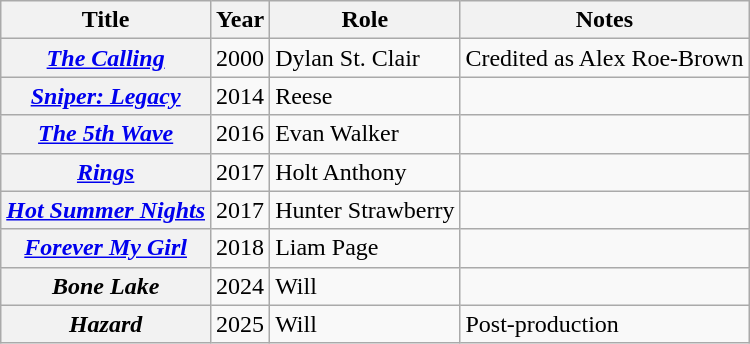<table class="wikitable plainrowheaders sortable">
<tr>
<th scope="col">Title</th>
<th scope="col">Year</th>
<th colspan="1" scope="col">Role</th>
<th scope="col" class="unsortable">Notes</th>
</tr>
<tr>
<th scope=row><em><a href='#'>The Calling</a></em></th>
<td>2000</td>
<td>Dylan St. Clair</td>
<td>Credited as Alex Roe-Brown</td>
</tr>
<tr>
<th scope=row><em><a href='#'>Sniper: Legacy</a></em></th>
<td>2014</td>
<td>Reese</td>
<td></td>
</tr>
<tr>
<th scope=row><em><a href='#'>The 5th Wave</a></em></th>
<td>2016</td>
<td>Evan Walker</td>
<td></td>
</tr>
<tr>
<th scope=row><em><a href='#'>Rings</a></em></th>
<td>2017</td>
<td>Holt Anthony</td>
<td></td>
</tr>
<tr>
<th scope=row><em><a href='#'>Hot Summer Nights</a></em></th>
<td>2017</td>
<td>Hunter Strawberry</td>
<td></td>
</tr>
<tr>
<th scope=row><em><a href='#'>Forever My Girl</a></em></th>
<td>2018</td>
<td>Liam Page</td>
<td></td>
</tr>
<tr>
<th scope=row><em>Bone Lake</em></th>
<td>2024</td>
<td>Will</td>
<td></td>
</tr>
<tr>
<th scope=row><em>Hazard</em></th>
<td>2025</td>
<td>Will</td>
<td>Post-production</td>
</tr>
</table>
